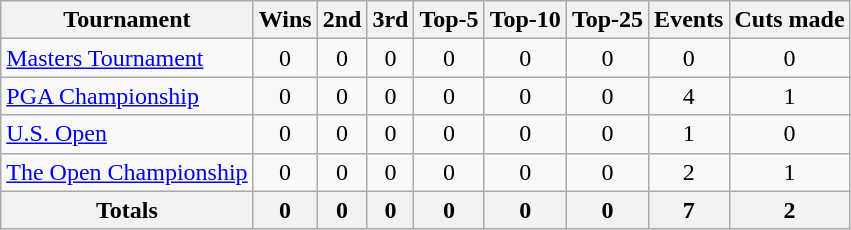<table class=wikitable style=text-align:center>
<tr>
<th>Tournament</th>
<th>Wins</th>
<th>2nd</th>
<th>3rd</th>
<th>Top-5</th>
<th>Top-10</th>
<th>Top-25</th>
<th>Events</th>
<th>Cuts made</th>
</tr>
<tr>
<td align=left><a href='#'>Masters Tournament</a></td>
<td>0</td>
<td>0</td>
<td>0</td>
<td>0</td>
<td>0</td>
<td>0</td>
<td>0</td>
<td>0</td>
</tr>
<tr>
<td align=left><a href='#'>PGA Championship</a></td>
<td>0</td>
<td>0</td>
<td>0</td>
<td>0</td>
<td>0</td>
<td>0</td>
<td>4</td>
<td>1</td>
</tr>
<tr>
<td align=left><a href='#'>U.S. Open</a></td>
<td>0</td>
<td>0</td>
<td>0</td>
<td>0</td>
<td>0</td>
<td>0</td>
<td>1</td>
<td>0</td>
</tr>
<tr>
<td align=left><a href='#'>The Open Championship</a></td>
<td>0</td>
<td>0</td>
<td>0</td>
<td>0</td>
<td>0</td>
<td>0</td>
<td>2</td>
<td>1</td>
</tr>
<tr>
<th>Totals</th>
<th>0</th>
<th>0</th>
<th>0</th>
<th>0</th>
<th>0</th>
<th>0</th>
<th>7</th>
<th>2</th>
</tr>
</table>
